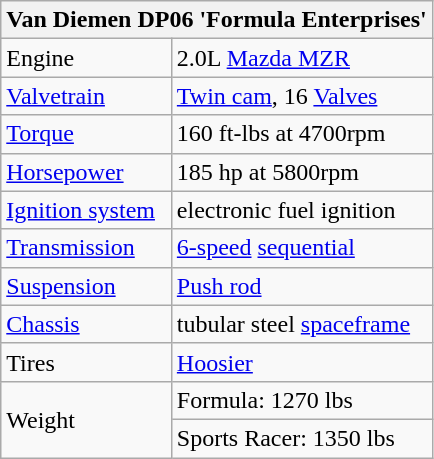<table class="wikitable">
<tr>
<th colspan=2>Van Diemen DP06 'Formula Enterprises'</th>
</tr>
<tr>
<td>Engine</td>
<td>2.0L <a href='#'>Mazda MZR</a></td>
</tr>
<tr>
<td><a href='#'>Valvetrain</a></td>
<td><a href='#'>Twin cam</a>, 16 <a href='#'>Valves</a></td>
</tr>
<tr>
<td><a href='#'>Torque</a></td>
<td>160 ft-lbs at 4700rpm</td>
</tr>
<tr>
<td><a href='#'>Horsepower</a></td>
<td>185 hp at 5800rpm</td>
</tr>
<tr>
<td><a href='#'>Ignition system</a></td>
<td>electronic fuel ignition</td>
</tr>
<tr>
<td><a href='#'>Transmission</a></td>
<td><a href='#'>6-speed</a> <a href='#'>sequential</a></td>
</tr>
<tr>
<td><a href='#'>Suspension</a></td>
<td><a href='#'>Push rod</a></td>
</tr>
<tr>
<td><a href='#'>Chassis</a></td>
<td>tubular steel <a href='#'>spaceframe</a></td>
</tr>
<tr>
<td>Tires</td>
<td><a href='#'>Hoosier</a></td>
</tr>
<tr>
<td rowspan=2>Weight</td>
<td>Formula: 1270 lbs</td>
</tr>
<tr>
<td>Sports Racer: 1350 lbs</td>
</tr>
</table>
